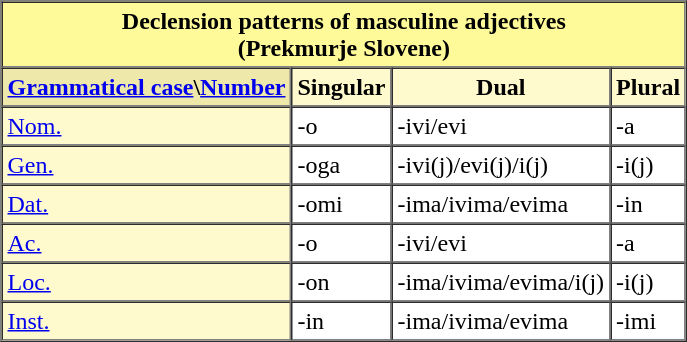<table border="1" cellpadding="3" cellspacing="0">
<tr>
<td style="background:#fffa99" colspan=4 align="center"><strong>Declension patterns of masculine adjectives<br>(Prekmurje Slovene)</strong></td>
</tr>
<tr style="background:#fffacd">
<th style="background:#eee8aa"><a href='#'>Grammatical case</a>\<a href='#'>Number</a></th>
<th>Singular</th>
<th>Dual</th>
<th>Plural</th>
</tr>
<tr>
<td style="background:#fffacd"><a href='#'>Nom.</a></td>
<td>-o</td>
<td>-ivi/evi</td>
<td>-a</td>
</tr>
<tr>
<td style="background:#fffacd"><a href='#'>Gen.</a></td>
<td>-oga</td>
<td>-ivi(j)/evi(j)/i(j)</td>
<td>-i(j)</td>
</tr>
<tr>
<td style="background:#fffacd"><a href='#'>Dat.</a></td>
<td>-omi</td>
<td>-ima/ivima/evima</td>
<td>-in</td>
</tr>
<tr>
<td style="background:#fffacd"><a href='#'>Ac.</a></td>
<td>-o</td>
<td>-ivi/evi</td>
<td>-a</td>
</tr>
<tr>
<td style="background:#fffacd"><a href='#'>Loc.</a></td>
<td>-on</td>
<td>-ima/ivima/evima/i(j)</td>
<td>-i(j)</td>
</tr>
<tr>
<td style="background:#fffacd"><a href='#'>Inst.</a></td>
<td>-in</td>
<td>-ima/ivima/evima</td>
<td>-imi</td>
</tr>
</table>
